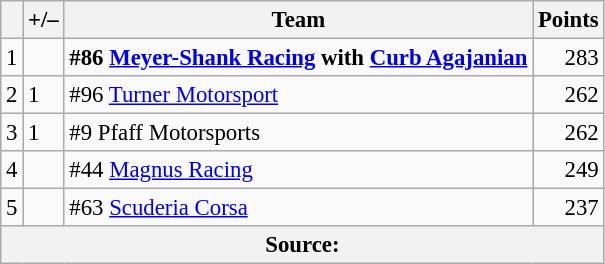<table class="wikitable" style="font-size: 95%;">
<tr>
<th scope="col"></th>
<th scope="col">+/–</th>
<th scope="col">Team</th>
<th scope="col">Points</th>
</tr>
<tr>
<td align=center>1</td>
<td align="left"></td>
<td><strong> #86 <a href='#'>Meyer-Shank Racing</a> with <a href='#'>Curb Agajanian</a></strong></td>
<td align=right>283</td>
</tr>
<tr>
<td align=center>2</td>
<td align="left"> 1</td>
<td> #96 <a href='#'>Turner Motorsport</a></td>
<td align=right>262</td>
</tr>
<tr>
<td align=center>3</td>
<td align="left"> 1</td>
<td> #9 Pfaff Motorsports</td>
<td align=right>262</td>
</tr>
<tr>
<td align=center>4</td>
<td align="left"></td>
<td> #44 <a href='#'>Magnus Racing</a></td>
<td align=right>249</td>
</tr>
<tr>
<td align=center>5</td>
<td align="left"></td>
<td> #63 <a href='#'>Scuderia Corsa</a></td>
<td align=right>237</td>
</tr>
<tr>
<th colspan=5>Source:</th>
</tr>
</table>
